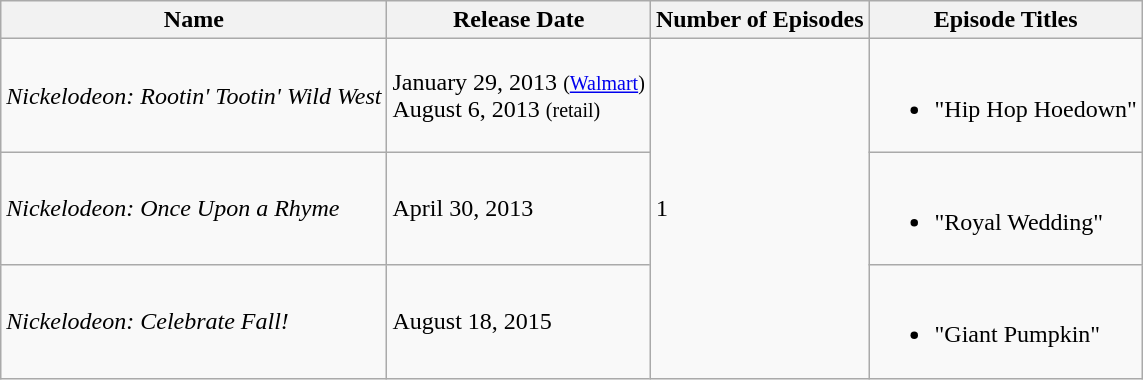<table class="wikitable">
<tr>
<th>Name</th>
<th>Release Date</th>
<th>Number of Episodes</th>
<th>Episode Titles</th>
</tr>
<tr>
<td><em>Nickelodeon: Rootin' Tootin' Wild West</em></td>
<td>January 29, 2013 <small>(<a href='#'>Walmart</a>)</small><br>August 6, 2013 <small>(retail)</small></td>
<td rowspan="3">1</td>
<td><br><ul><li>"Hip Hop Hoedown"</li></ul></td>
</tr>
<tr>
<td><em>Nickelodeon: Once Upon a Rhyme</em></td>
<td>April 30, 2013</td>
<td><br><ul><li>"Royal Wedding"</li></ul></td>
</tr>
<tr>
<td><em>Nickelodeon: Celebrate Fall!</em></td>
<td>August 18, 2015</td>
<td><br><ul><li>"Giant Pumpkin"</li></ul></td>
</tr>
</table>
